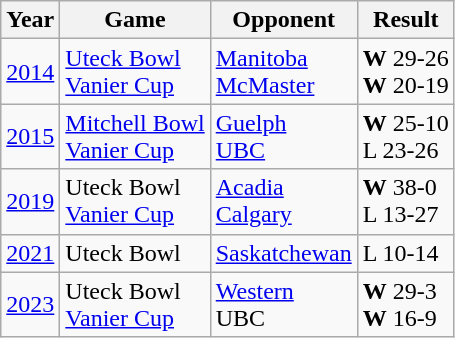<table class="wikitable">
<tr>
<th>Year</th>
<th>Game</th>
<th>Opponent</th>
<th>Result</th>
</tr>
<tr>
<td><a href='#'>2014</a></td>
<td><a href='#'>Uteck Bowl</a><br><a href='#'>Vanier Cup</a></td>
<td><a href='#'>Manitoba</a><br><a href='#'>McMaster</a></td>
<td><strong>W</strong> 29-26<br><strong>W</strong> 20-19</td>
</tr>
<tr>
<td><a href='#'>2015</a></td>
<td><a href='#'>Mitchell Bowl</a><br><a href='#'>Vanier Cup</a></td>
<td><a href='#'>Guelph</a><br><a href='#'>UBC</a></td>
<td><strong>W</strong> 25-10<br>L 23-26</td>
</tr>
<tr>
<td><a href='#'>2019</a></td>
<td>Uteck Bowl<br><a href='#'>Vanier Cup</a></td>
<td><a href='#'>Acadia</a><br><a href='#'>Calgary</a></td>
<td><strong>W</strong> 38-0<br>L 13-27</td>
</tr>
<tr>
<td><a href='#'>2021</a></td>
<td>Uteck Bowl</td>
<td><a href='#'>Saskatchewan</a></td>
<td>L 10-14</td>
</tr>
<tr>
<td><a href='#'>2023</a></td>
<td>Uteck Bowl<br><a href='#'>Vanier Cup</a></td>
<td><a href='#'>Western</a><br>UBC</td>
<td><strong>W</strong> 29-3<br><strong>W</strong> 16-9</td>
</tr>
</table>
